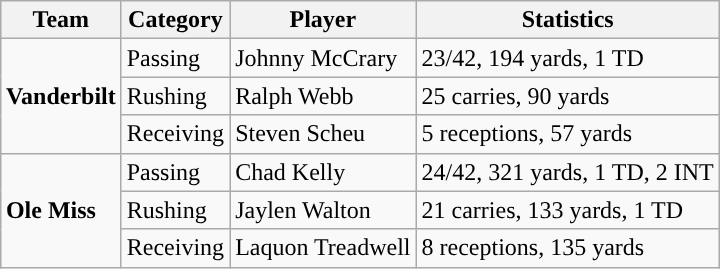<table class="wikitable" style="float: right;">
<tr>
<th>Team</th>
<th>Category</th>
<th>Player</th>
<th>Statistics</th>
</tr>
<tr>
<td rowspan=3><strong>Vanderbilt</strong></td>
<td>Passing</td>
<td>Johnny McCrary</td>
<td>23/42, 194 yards, 1 TD</td>
</tr>
<tr>
<td>Rushing</td>
<td>Ralph Webb</td>
<td>25 carries, 90 yards</td>
</tr>
<tr>
<td>Receiving</td>
<td>Steven Scheu</td>
<td>5 receptions, 57 yards</td>
</tr>
<tr>
<td rowspan=3><strong>Ole Miss</strong></td>
<td>Passing</td>
<td>Chad Kelly</td>
<td>24/42, 321 yards, 1 TD, 2 INT</td>
</tr>
<tr>
<td>Rushing</td>
<td>Jaylen Walton</td>
<td>21 carries, 133 yards, 1 TD</td>
</tr>
<tr>
<td>Receiving</td>
<td>Laquon Treadwell</td>
<td>8 receptions, 135 yards</td>
</tr>
</table>
